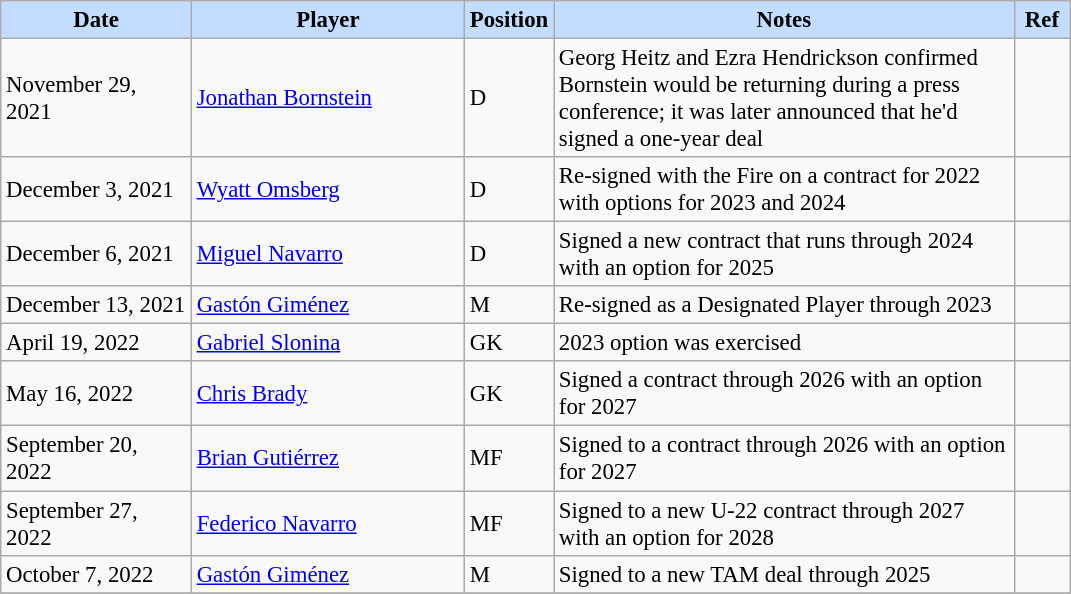<table class="wikitable" style="text-align:left; font-size:95%;">
<tr>
<th style="background:#c2ddff; width:120px;">Date</th>
<th style="background:#c2ddff; width:175px;">Player</th>
<th style="background:#c2ddff; width:50px;">Position</th>
<th style="background:#c2ddff; width:300px;">Notes</th>
<th style="background:#c2ddff; width:30px;">Ref</th>
</tr>
<tr>
<td>November 29, 2021</td>
<td> <a href='#'>Jonathan Bornstein</a></td>
<td>D</td>
<td>Georg Heitz and Ezra Hendrickson confirmed Bornstein would be returning during a press conference; it was later announced that he'd signed a one-year deal</td>
<td></td>
</tr>
<tr>
<td>December 3, 2021</td>
<td> <a href='#'>Wyatt Omsberg</a></td>
<td>D</td>
<td>Re-signed with the Fire on a contract for 2022 with options for 2023 and 2024</td>
<td></td>
</tr>
<tr>
<td>December 6, 2021</td>
<td> <a href='#'>Miguel Navarro</a></td>
<td>D</td>
<td>Signed a new contract that runs through 2024 with an option for 2025</td>
<td></td>
</tr>
<tr>
<td>December 13, 2021</td>
<td> <a href='#'>Gastón Giménez</a></td>
<td>M</td>
<td>Re-signed as a Designated Player through 2023</td>
<td></td>
</tr>
<tr>
<td>April 19, 2022</td>
<td> <a href='#'>Gabriel Slonina</a></td>
<td>GK</td>
<td>2023 option was exercised</td>
<td></td>
</tr>
<tr>
<td>May 16, 2022</td>
<td> <a href='#'>Chris Brady</a></td>
<td>GK</td>
<td>Signed a contract through 2026 with an option for 2027</td>
<td></td>
</tr>
<tr>
<td>September 20, 2022</td>
<td> <a href='#'>Brian Gutiérrez</a></td>
<td>MF</td>
<td>Signed to a contract through 2026 with an option for 2027</td>
<td></td>
</tr>
<tr>
<td>September 27, 2022</td>
<td> <a href='#'>Federico Navarro</a></td>
<td>MF</td>
<td>Signed to a new U-22 contract through 2027 with an option for 2028</td>
<td></td>
</tr>
<tr>
<td>October 7, 2022</td>
<td> <a href='#'>Gastón Giménez</a></td>
<td>M</td>
<td>Signed to a new TAM deal through 2025</td>
<td></td>
</tr>
<tr>
</tr>
</table>
